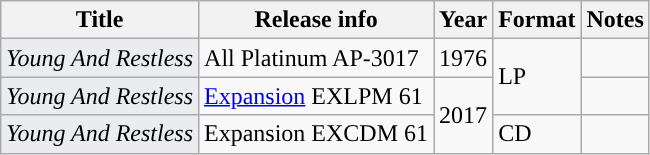<table class="wikitable plainrowheaders sortable">
<tr>
<th>Title</th>
<th>Release info</th>
<th>Year</th>
<th>Format</th>
<th class="unsortable">Notes</th>
</tr>
<tr>
<td style="background:#EAECF0"><em>Young And Restless</em></td>
<td>All Platinum AP-3017</td>
<td>1976</td>
<td rowspan="2">LP</td>
<td></td>
</tr>
<tr>
<td style="background:#EAECF0"><em>Young And Restless</em></td>
<td><a href='#'>Expansion</a> EXLPM 61</td>
<td rowspan="2">2017</td>
<td></td>
</tr>
<tr>
<td style="background:#EAECF0"><em>Young And Restless</em></td>
<td>Expansion EXCDM 61</td>
<td>CD</td>
<td></td>
</tr>
</table>
